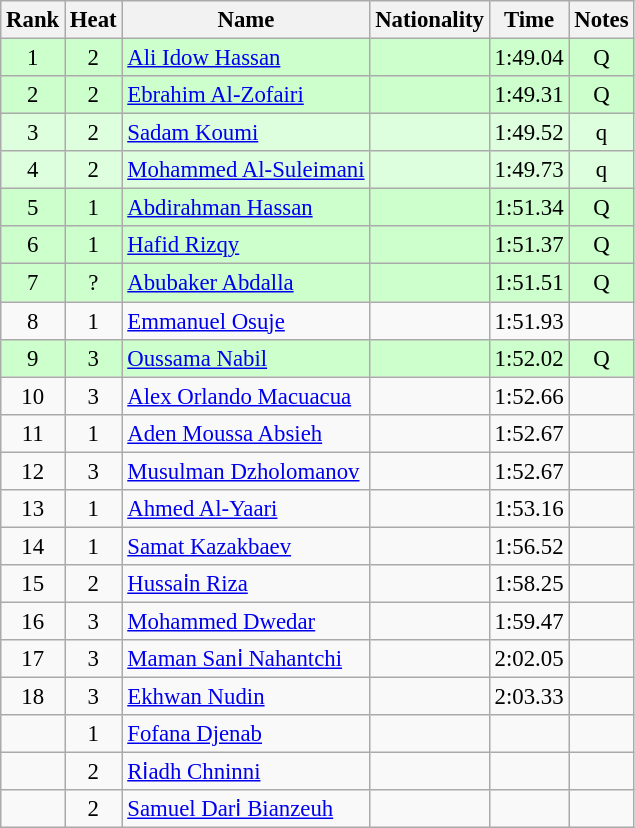<table class="wikitable sortable" style="text-align:center;font-size:95%">
<tr>
<th>Rank</th>
<th>Heat</th>
<th>Name</th>
<th>Nationality</th>
<th>Time</th>
<th>Notes</th>
</tr>
<tr bgcolor=ccffcc>
<td>1</td>
<td>2</td>
<td align=left><a href='#'>Ali Idow Hassan</a></td>
<td align=left></td>
<td>1:49.04</td>
<td>Q</td>
</tr>
<tr bgcolor=ccffcc>
<td>2</td>
<td>2</td>
<td align=left><a href='#'>Ebrahim Al-Zofairi</a></td>
<td align=left></td>
<td>1:49.31</td>
<td>Q</td>
</tr>
<tr bgcolor=ddffdd>
<td>3</td>
<td>2</td>
<td align=left><a href='#'>Sadam Koumi</a></td>
<td align=left></td>
<td>1:49.52</td>
<td>q</td>
</tr>
<tr bgcolor=ddffdd>
<td>4</td>
<td>2</td>
<td align=left><a href='#'>Mohammed Al-Suleimani</a></td>
<td align=left></td>
<td>1:49.73</td>
<td>q</td>
</tr>
<tr bgcolor=ccffcc>
<td>5</td>
<td>1</td>
<td align=left><a href='#'>Abdirahman Hassan</a></td>
<td align=left></td>
<td>1:51.34</td>
<td>Q</td>
</tr>
<tr bgcolor=ccffcc>
<td>6</td>
<td>1</td>
<td align=left><a href='#'>Hafid Rizqy</a></td>
<td align=left></td>
<td>1:51.37</td>
<td>Q</td>
</tr>
<tr bgcolor=ccffcc>
<td>7</td>
<td>?</td>
<td align=left><a href='#'>Abubaker Abdalla</a></td>
<td align=left></td>
<td>1:51.51</td>
<td>Q</td>
</tr>
<tr>
<td>8</td>
<td>1</td>
<td align=left><a href='#'>Emmanuel Osuje</a></td>
<td align=left></td>
<td>1:51.93</td>
<td></td>
</tr>
<tr bgcolor=ccffcc>
<td>9</td>
<td>3</td>
<td align=left><a href='#'>Oussama Nabil</a></td>
<td align=left></td>
<td>1:52.02</td>
<td>Q</td>
</tr>
<tr>
<td>10</td>
<td>3</td>
<td align=left><a href='#'>Alex Orlando Macuacua</a></td>
<td align=left></td>
<td>1:52.66</td>
<td></td>
</tr>
<tr>
<td>11</td>
<td>1</td>
<td align=left><a href='#'>Aden Moussa Absieh</a></td>
<td align=left></td>
<td>1:52.67</td>
<td></td>
</tr>
<tr>
<td>12</td>
<td>3</td>
<td align=left><a href='#'>Musulman Dzholomanov</a></td>
<td align=left></td>
<td>1:52.67</td>
<td></td>
</tr>
<tr>
<td>13</td>
<td>1</td>
<td align=left><a href='#'>Ahmed Al-Yaari</a></td>
<td align=left></td>
<td>1:53.16</td>
<td></td>
</tr>
<tr>
<td>14</td>
<td>1</td>
<td align=left><a href='#'>Samat Kazakbaev</a></td>
<td align=left></td>
<td>1:56.52</td>
<td></td>
</tr>
<tr>
<td>15</td>
<td>2</td>
<td align=left><a href='#'>Hussai̇n Riza</a></td>
<td align=left></td>
<td>1:58.25</td>
<td></td>
</tr>
<tr>
<td>16</td>
<td>3</td>
<td align=left><a href='#'>Mohammed Dwedar</a></td>
<td align=left></td>
<td>1:59.47</td>
<td></td>
</tr>
<tr>
<td>17</td>
<td>3</td>
<td align=left><a href='#'>Maman Sani̇ Nahantchi</a></td>
<td align=left></td>
<td>2:02.05</td>
<td></td>
</tr>
<tr>
<td>18</td>
<td>3</td>
<td align=left><a href='#'>Ekhwan Nudin</a></td>
<td align=left></td>
<td>2:03.33</td>
<td></td>
</tr>
<tr>
<td></td>
<td>1</td>
<td align=left><a href='#'>Fofana Djenab</a></td>
<td align=left></td>
<td></td>
<td></td>
</tr>
<tr>
<td></td>
<td>2</td>
<td align=left><a href='#'>Ri̇adh Chninni</a></td>
<td align=left></td>
<td></td>
<td></td>
</tr>
<tr>
<td></td>
<td>2</td>
<td align=left><a href='#'>Samuel Dari̇ Bianzeuh</a></td>
<td align=left></td>
<td></td>
<td></td>
</tr>
</table>
